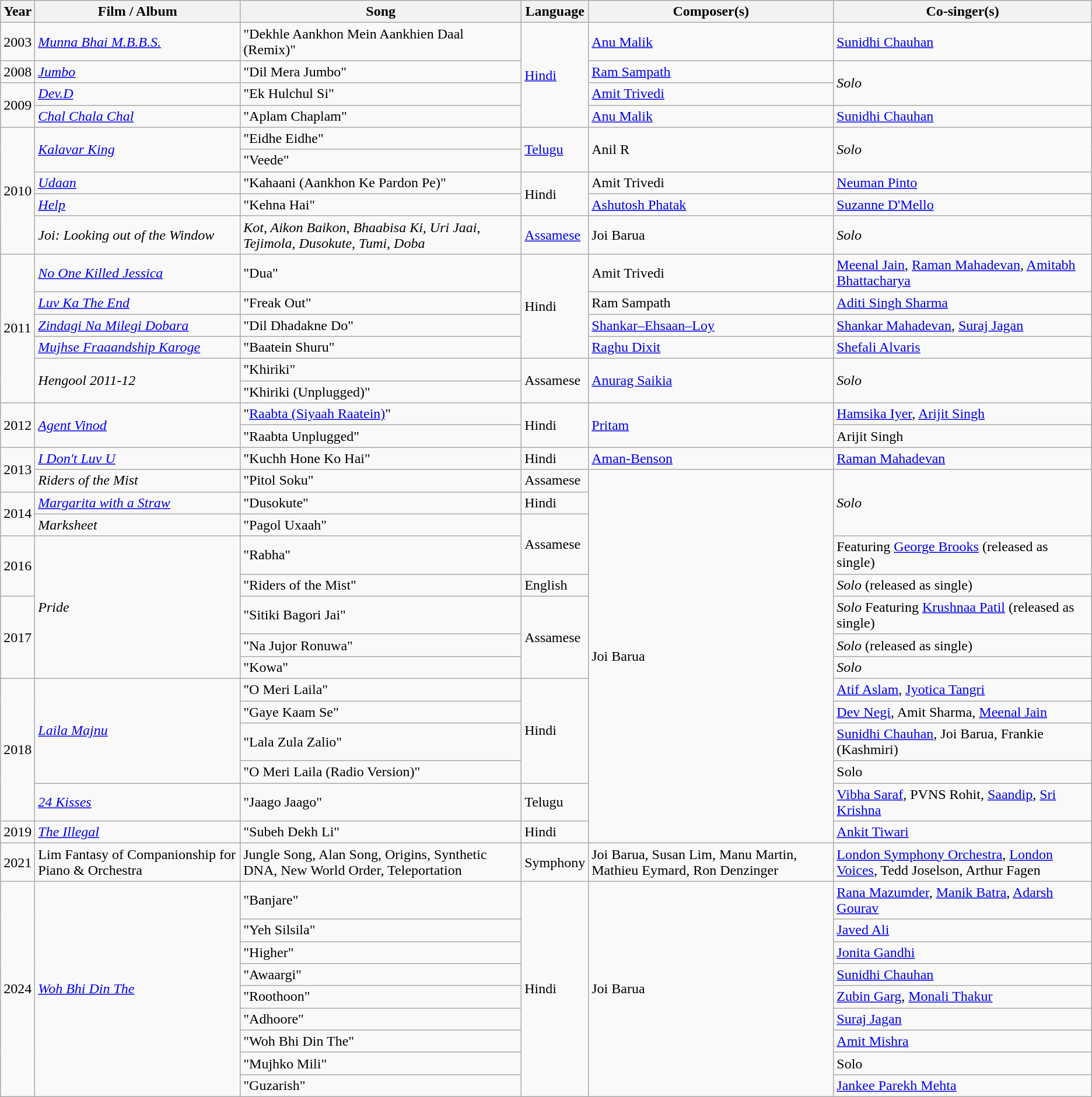<table class="wikitable">
<tr>
<th>Year</th>
<th>Film / Album</th>
<th>Song</th>
<th>Language</th>
<th>Composer(s)</th>
<th>Co-singer(s)</th>
</tr>
<tr>
<td>2003</td>
<td><em><a href='#'>Munna Bhai M.B.B.S.</a></em></td>
<td>"Dekhle Aankhon Mein Aankhien Daal (Remix)"</td>
<td rowspan="4"><a href='#'>Hindi</a></td>
<td><a href='#'>Anu Malik</a></td>
<td><a href='#'>Sunidhi Chauhan</a></td>
</tr>
<tr>
<td>2008</td>
<td><em><a href='#'>Jumbo</a></em></td>
<td>"Dil Mera Jumbo"</td>
<td><a href='#'>Ram Sampath</a></td>
<td rowspan="2"><em>Solo</em></td>
</tr>
<tr>
<td rowspan="2">2009</td>
<td><em><a href='#'>Dev.D</a></em></td>
<td>"Ek Hulchul Si"</td>
<td><a href='#'>Amit Trivedi</a></td>
</tr>
<tr>
<td><em><a href='#'>Chal Chala Chal</a></em></td>
<td>"Aplam Chaplam"</td>
<td><a href='#'>Anu Malik</a></td>
<td><a href='#'>Sunidhi Chauhan</a></td>
</tr>
<tr>
<td rowspan="5">2010</td>
<td rowspan="2"><em><a href='#'>Kalavar King</a></em></td>
<td>"Eidhe Eidhe"</td>
<td rowspan="2"><a href='#'>Telugu</a></td>
<td rowspan="2">Anil R</td>
<td rowspan="2"><em>Solo</em></td>
</tr>
<tr>
<td>"Veede"</td>
</tr>
<tr>
<td><em><a href='#'>Udaan</a></em></td>
<td>"Kahaani (Aankhon Ke Pardon Pe)"</td>
<td rowspan="2">Hindi</td>
<td>Amit Trivedi</td>
<td><a href='#'>Neuman Pinto</a></td>
</tr>
<tr>
<td><em><a href='#'>Help</a></em></td>
<td>"Kehna Hai"</td>
<td><a href='#'>Ashutosh Phatak</a></td>
<td><a href='#'>Suzanne D'Mello</a></td>
</tr>
<tr>
<td><em>Joi: Looking out of the Window</em></td>
<td><em>Kot, Aikon Baikon, Bhaabisa Ki, Uri Jaai, Tejimola, Dusokute, Tumi, Doba</em></td>
<td><a href='#'>Assamese</a></td>
<td>Joi Barua</td>
<td><em>Solo</em></td>
</tr>
<tr>
<td rowspan="6">2011</td>
<td><em><a href='#'>No One Killed Jessica</a></em></td>
<td>"Dua"</td>
<td rowspan="4">Hindi</td>
<td>Amit Trivedi</td>
<td><a href='#'>Meenal Jain</a>, <a href='#'>Raman Mahadevan</a>, <a href='#'>Amitabh Bhattacharya</a></td>
</tr>
<tr>
<td><em><a href='#'>Luv Ka The End</a></em></td>
<td>"Freak Out"</td>
<td>Ram Sampath</td>
<td><a href='#'>Aditi Singh Sharma</a></td>
</tr>
<tr>
<td><em><a href='#'>Zindagi Na Milegi Dobara</a></em></td>
<td>"Dil Dhadakne Do"</td>
<td><a href='#'>Shankar–Ehsaan–Loy</a></td>
<td><a href='#'>Shankar Mahadevan</a>, <a href='#'>Suraj Jagan</a></td>
</tr>
<tr>
<td><em><a href='#'>Mujhse Fraaandship Karoge</a></em></td>
<td>"Baatein Shuru"</td>
<td><a href='#'>Raghu Dixit</a></td>
<td><a href='#'>Shefali Alvaris</a></td>
</tr>
<tr>
<td rowspan="2"><em>Hengool 2011-12</em></td>
<td>"Khiriki"</td>
<td rowspan="2">Assamese</td>
<td rowspan="2"><a href='#'>Anurag Saikia</a></td>
<td rowspan="2"><em>Solo</em></td>
</tr>
<tr>
<td>"Khiriki (Unplugged)"</td>
</tr>
<tr>
<td rowspan="2">2012</td>
<td rowspan="2"><em><a href='#'>Agent Vinod</a></em></td>
<td>"<a href='#'>Raabta (Siyaah Raatein)</a>"</td>
<td rowspan="2">Hindi</td>
<td rowspan="2"><a href='#'>Pritam</a></td>
<td><a href='#'>Hamsika Iyer</a>, <a href='#'>Arijit Singh</a></td>
</tr>
<tr>
<td>"Raabta Unplugged"</td>
<td>Arijit Singh</td>
</tr>
<tr>
<td rowspan="2">2013</td>
<td><em><a href='#'>I Don't Luv U</a></em></td>
<td>"Kuchh Hone Ko Hai"</td>
<td>Hindi</td>
<td><a href='#'>Aman-Benson</a></td>
<td><a href='#'>Raman Mahadevan</a></td>
</tr>
<tr>
<td><em>Riders of the Mist</em></td>
<td>"Pitol Soku"</td>
<td>Assamese</td>
<td rowspan=14>Joi Barua</td>
<td rowspan="3"><em>Solo</em></td>
</tr>
<tr>
<td rowspan="2">2014</td>
<td><em><a href='#'>Margarita with a Straw</a></em></td>
<td>"Dusokute"</td>
<td>Hindi</td>
</tr>
<tr>
<td><em>Marksheet</em></td>
<td>"Pagol Uxaah"</td>
<td rowspan="2">Assamese</td>
</tr>
<tr>
<td rowspan="2">2016</td>
<td rowspan="5"><em>Pride</em></td>
<td>"Rabha"</td>
<td>Featuring <a href='#'>George Brooks</a> (released as single)</td>
</tr>
<tr>
<td>"Riders of the Mist"</td>
<td>English</td>
<td><em>Solo</em> (released as single)</td>
</tr>
<tr>
<td rowspan="3">2017</td>
<td>"Sitiki Bagori Jai"</td>
<td rowspan="3">Assamese</td>
<td><em>Solo</em> Featuring <a href='#'>Krushnaa Patil</a> (released as single)</td>
</tr>
<tr>
<td>"Na Jujor Ronuwa"</td>
<td><em>Solo</em> (released as single)</td>
</tr>
<tr>
<td>"Kowa"</td>
<td><em>Solo</em></td>
</tr>
<tr>
<td rowspan="5">2018</td>
<td rowspan="4"><em><a href='#'>Laila Majnu</a></em></td>
<td>"O Meri Laila"</td>
<td rowspan="4">Hindi</td>
<td><a href='#'>Atif Aslam</a>, <a href='#'>Jyotica Tangri</a></td>
</tr>
<tr>
<td>"Gaye Kaam Se"</td>
<td><a href='#'>Dev Negi</a>, Amit Sharma, <a href='#'>Meenal Jain</a></td>
</tr>
<tr>
<td>"Lala Zula Zalio"</td>
<td><a href='#'>Sunidhi Chauhan</a>, Joi Barua, Frankie (Kashmiri)</td>
</tr>
<tr>
<td>"O Meri Laila (Radio Version)"</td>
<td>Solo</td>
</tr>
<tr>
<td><em><a href='#'>24 Kisses</a></em></td>
<td>"Jaago Jaago"</td>
<td>Telugu</td>
<td><a href='#'>Vibha Saraf</a>, PVNS Rohit, <a href='#'>Saandip</a>, <a href='#'>Sri Krishna</a></td>
</tr>
<tr>
<td>2019</td>
<td><em><a href='#'>The Illegal</a></em></td>
<td>"Subeh Dekh Li"</td>
<td>Hindi</td>
<td><a href='#'>Ankit Tiwari</a></td>
</tr>
<tr>
<td>2021</td>
<td>Lim Fantasy of Companionship for Piano & Orchestra</td>
<td>Jungle Song, Alan Song, Origins, Synthetic DNA, New World Order, Teleportation</td>
<td>Symphony</td>
<td>Joi Barua, Susan Lim, Manu Martin, Mathieu Eymard, Ron Denzinger</td>
<td><a href='#'>London Symphony Orchestra</a>, <a href='#'>London Voices</a>, Tedd Joselson, Arthur Fagen</td>
</tr>
<tr>
<td rowspan=9>2024</td>
<td rowspan=9><em><a href='#'>Woh Bhi Din The</a></em></td>
<td>"Banjare"</td>
<td rowspan=9>Hindi</td>
<td rowspan=9>Joi Barua</td>
<td><a href='#'>Rana Mazumder</a>, <a href='#'>Manik Batra</a>, <a href='#'>Adarsh Gourav</a></td>
</tr>
<tr>
<td>"Yeh Silsila"</td>
<td><a href='#'>Javed Ali</a></td>
</tr>
<tr>
<td>"Higher"</td>
<td><a href='#'>Jonita Gandhi</a></td>
</tr>
<tr>
<td>"Awaargi"</td>
<td><a href='#'>Sunidhi Chauhan</a></td>
</tr>
<tr>
<td>"Roothoon"</td>
<td><a href='#'>Zubin Garg</a>, <a href='#'>Monali Thakur</a></td>
</tr>
<tr>
<td>"Adhoore"</td>
<td><a href='#'>Suraj Jagan</a></td>
</tr>
<tr>
<td>"Woh Bhi Din The"</td>
<td><a href='#'>Amit Mishra</a></td>
</tr>
<tr>
<td>"Mujhko Mili"</td>
<td>Solo</td>
</tr>
<tr>
<td>"Guzarish"</td>
<td><a href='#'>Jankee Parekh Mehta</a></td>
</tr>
</table>
